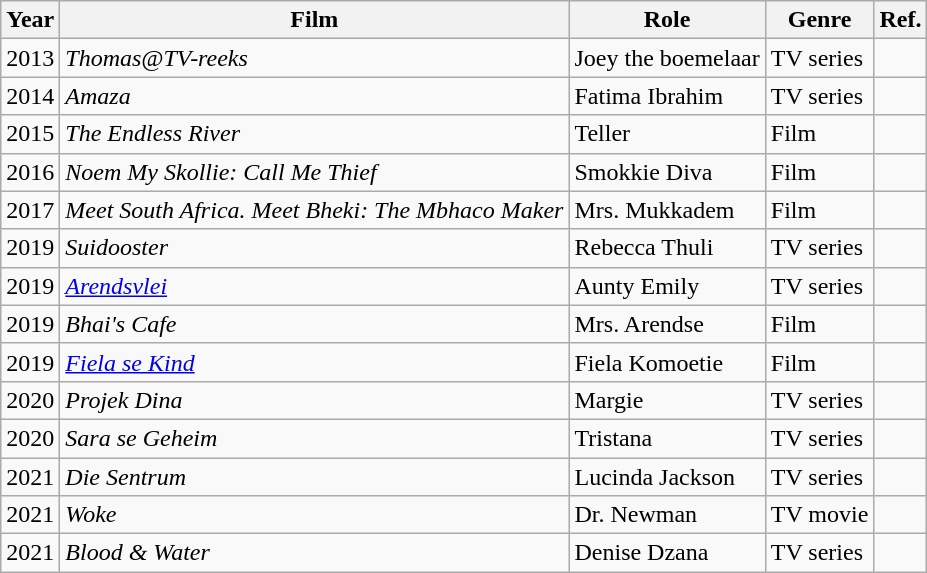<table class="wikitable">
<tr>
<th>Year</th>
<th>Film</th>
<th>Role</th>
<th>Genre</th>
<th>Ref.</th>
</tr>
<tr>
<td>2013</td>
<td><em>Thomas@TV-reeks</em></td>
<td>Joey the boemelaar</td>
<td>TV series</td>
<td></td>
</tr>
<tr>
<td>2014</td>
<td><em>Amaza</em></td>
<td>Fatima Ibrahim</td>
<td>TV series</td>
<td></td>
</tr>
<tr>
<td>2015</td>
<td><em>The Endless River</em></td>
<td>Teller</td>
<td>Film</td>
<td></td>
</tr>
<tr>
<td>2016</td>
<td><em>Noem My Skollie: Call Me Thief</em></td>
<td>Smokkie Diva</td>
<td>Film</td>
<td></td>
</tr>
<tr>
<td>2017</td>
<td><em>Meet South Africa. Meet Bheki: The Mbhaco Maker</em></td>
<td>Mrs. Mukkadem</td>
<td>Film</td>
<td></td>
</tr>
<tr>
<td>2019</td>
<td><em>Suidooster</em></td>
<td>Rebecca Thuli</td>
<td>TV series</td>
<td></td>
</tr>
<tr>
<td>2019</td>
<td><em><a href='#'>Arendsvlei</a></em></td>
<td>Aunty Emily</td>
<td>TV series</td>
<td></td>
</tr>
<tr>
<td>2019</td>
<td><em>Bhai's Cafe</em></td>
<td>Mrs. Arendse</td>
<td>Film</td>
<td></td>
</tr>
<tr>
<td>2019</td>
<td><em><a href='#'>Fiela se Kind</a></em></td>
<td>Fiela Komoetie</td>
<td>Film</td>
<td></td>
</tr>
<tr>
<td>2020</td>
<td><em>Projek Dina</em></td>
<td>Margie</td>
<td>TV series</td>
<td></td>
</tr>
<tr>
<td>2020</td>
<td><em>Sara se Geheim</em></td>
<td>Tristana</td>
<td>TV series</td>
<td></td>
</tr>
<tr>
<td>2021</td>
<td><em>Die Sentrum</em></td>
<td>Lucinda Jackson</td>
<td>TV series</td>
<td></td>
</tr>
<tr>
<td>2021</td>
<td><em>Woke</em></td>
<td>Dr. Newman</td>
<td>TV movie</td>
<td></td>
</tr>
<tr>
<td>2021</td>
<td><em>Blood & Water</em></td>
<td>Denise Dzana</td>
<td>TV series</td>
<td></td>
</tr>
</table>
